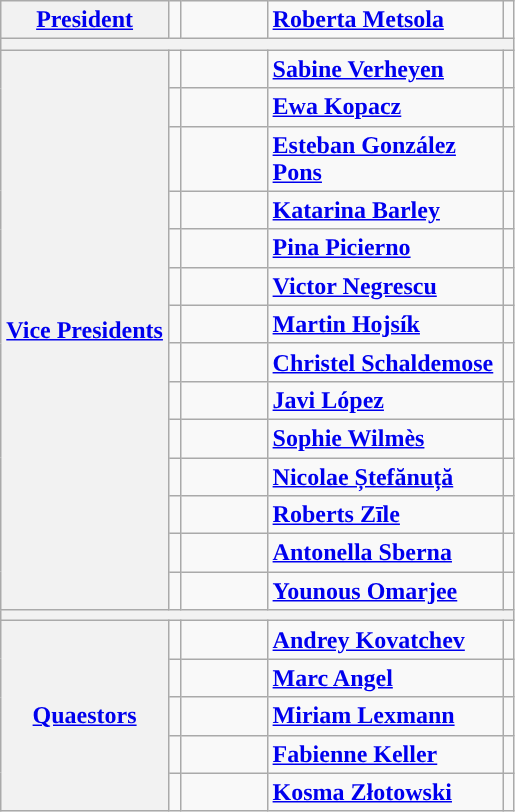<table class="wikitable">
<tr>
<th><strong><a href='#'>President</a></strong></th>
<td style="width:1px;" style="background-color:"></td>
<td style="width:50px;"><strong></strong></td>
<td style="width:150px;"><strong><a href='#'>Roberta Metsola</a></strong></td>
<td></td>
</tr>
<tr>
<th colspan=5></th>
</tr>
<tr>
<th rowspan=14><strong><a href='#'>Vice Presidents</a></strong></th>
<td style="background-color:"></td>
<td><strong></strong></td>
<td><strong><a href='#'>Sabine Verheyen</a></strong></td>
<td></td>
</tr>
<tr>
<td style="background-color:"></td>
<td><strong></strong></td>
<td><strong><a href='#'>Ewa Kopacz</a></strong></td>
<td></td>
</tr>
<tr>
<td style="background-color:"></td>
<td><strong></strong></td>
<td><strong><a href='#'>Esteban González Pons</a></strong></td>
<td></td>
</tr>
<tr>
<td style="background-color:"></td>
<td><strong></strong></td>
<td><strong><a href='#'>Katarina Barley</a></strong></td>
<td></td>
</tr>
<tr>
<td style="background-color:"></td>
<td><strong></strong></td>
<td><strong><a href='#'>Pina Picierno</a></strong></td>
<td></td>
</tr>
<tr>
<td style="background-color:"></td>
<td><strong></strong></td>
<td><strong><a href='#'>Victor Negrescu</a></strong></td>
<td></td>
</tr>
<tr>
<td style="background-color:"></td>
<td><strong></strong></td>
<td><strong><a href='#'>Martin Hojsík</a></strong></td>
<td></td>
</tr>
<tr>
<td style="background-color:"></td>
<td><strong></strong></td>
<td><strong><a href='#'>Christel Schaldemose</a></strong></td>
<td></td>
</tr>
<tr>
<td style="background-color:"></td>
<td><strong></strong></td>
<td><strong><a href='#'>Javi López</a></strong></td>
<td></td>
</tr>
<tr>
<td style="background-color:"></td>
<td><strong></strong></td>
<td><strong><a href='#'>Sophie Wilmès</a></strong></td>
<td></td>
</tr>
<tr>
<td style="background-color:"></td>
<td><strong></strong></td>
<td><strong><a href='#'>Nicolae Ștefănuță</a></strong></td>
<td></td>
</tr>
<tr>
<td style="background:"></td>
<td><strong></strong></td>
<td><strong><a href='#'>Roberts Zīle</a></strong></td>
<td></td>
</tr>
<tr>
<td style="background:"></td>
<td><strong></strong></td>
<td><strong><a href='#'>Antonella Sberna</a></strong></td>
<td></td>
</tr>
<tr>
<td style="background-color:"></td>
<td><strong></strong></td>
<td><strong><a href='#'>Younous Omarjee</a></strong></td>
<td></td>
</tr>
<tr>
<th colspan=5></th>
</tr>
<tr>
<th rowspan=5><strong><a href='#'>Quaestors</a></strong></th>
<td style="background-color:"></td>
<td><strong></strong></td>
<td><strong><a href='#'>Andrey Kovatchev</a></strong></td>
<td></td>
</tr>
<tr>
<td style="background-color:"></td>
<td><strong></strong></td>
<td><strong><a href='#'>Marc Angel</a></strong></td>
<td></td>
</tr>
<tr>
<td style="background-color:"></td>
<td><strong></strong></td>
<td><strong><a href='#'>Miriam Lexmann</a></strong></td>
<td></td>
</tr>
<tr>
<td style="background-color:"></td>
<td><strong></strong></td>
<td><strong><a href='#'>Fabienne Keller</a></strong></td>
<td></td>
</tr>
<tr>
<td style="background:"></td>
<td><strong></strong></td>
<td><strong><a href='#'>Kosma Złotowski</a></strong></td>
<td></td>
</tr>
</table>
